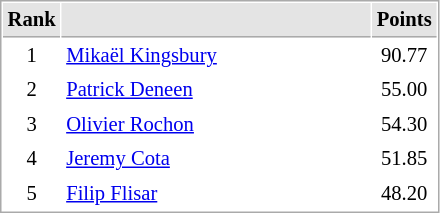<table cellspacing="1" cellpadding="3" style="border:1px solid #AAAAAA;font-size:86%">
<tr bgcolor="#E4E4E4">
<th style="border-bottom:1px solid #AAAAAA" width=10>Rank</th>
<th style="border-bottom:1px solid #AAAAAA" width=200></th>
<th style="border-bottom:1px solid #AAAAAA" width=20>Points</th>
</tr>
<tr>
<td style="text-align:center;">1</td>
<td> <a href='#'>Mikaël Kingsbury</a></td>
<td align=center>90.77</td>
</tr>
<tr>
<td style="text-align:center;">2</td>
<td> <a href='#'>Patrick Deneen</a></td>
<td align=center>55.00</td>
</tr>
<tr>
<td style="text-align:center;">3</td>
<td> <a href='#'>Olivier Rochon</a></td>
<td align=center>54.30</td>
</tr>
<tr>
<td style="text-align:center;">4</td>
<td> <a href='#'>Jeremy Cota</a></td>
<td align=center>51.85</td>
</tr>
<tr>
<td style="text-align:center;">5</td>
<td> <a href='#'>Filip Flisar</a></td>
<td align=center>48.20</td>
</tr>
</table>
